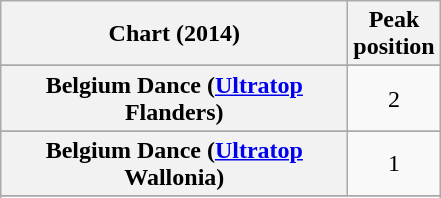<table class="wikitable sortable plainrowheaders" style="text-align:center;">
<tr>
<th scope="col" style="width:14em;">Chart (2014)</th>
<th scope="col">Peak<br>position</th>
</tr>
<tr>
</tr>
<tr>
<th scope="row">Belgium Dance (<a href='#'>Ultratop</a> Flanders)</th>
<td>2</td>
</tr>
<tr>
</tr>
<tr>
<th scope="row">Belgium Dance (<a href='#'>Ultratop</a> Wallonia)</th>
<td>1</td>
</tr>
<tr>
</tr>
<tr>
</tr>
<tr>
</tr>
</table>
